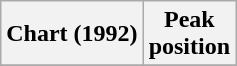<table class="wikitable plainrowheaders">
<tr>
<th>Chart (1992)</th>
<th>Peak<br>position</th>
</tr>
<tr>
</tr>
</table>
